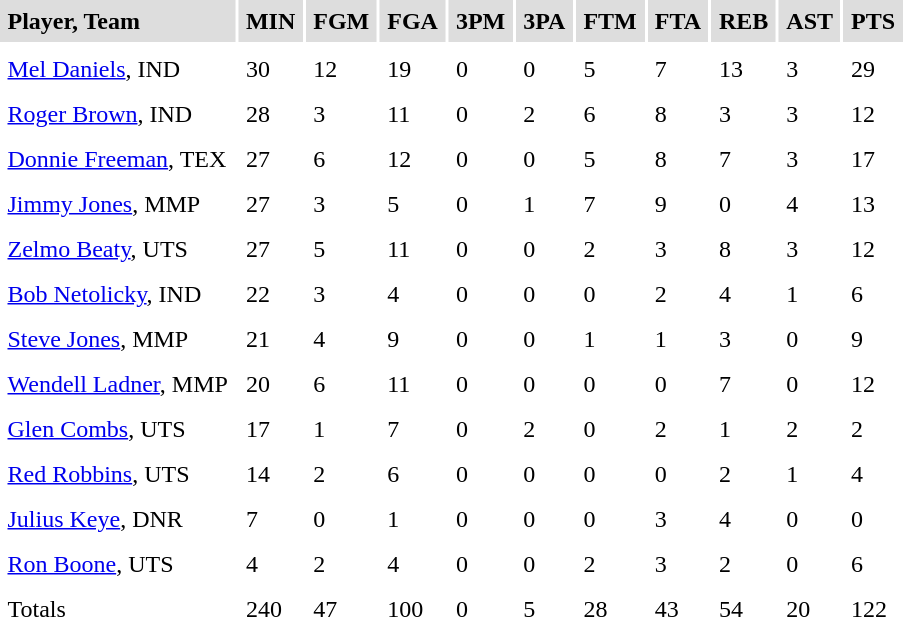<table cellpadding=5>
<tr bgcolor="#dddddd">
<td><strong>Player, Team</strong></td>
<td><strong>MIN</strong></td>
<td><strong>FGM</strong></td>
<td><strong>FGA</strong></td>
<td><strong>3PM</strong></td>
<td><strong>3PA</strong></td>
<td><strong>FTM</strong></td>
<td><strong>FTA</strong></td>
<td><strong>REB</strong></td>
<td><strong>AST</strong></td>
<td><strong>PTS</strong></td>
</tr>
<tr bgcolor="#eeeeee">
</tr>
<tr>
<td><a href='#'>Mel Daniels</a>, IND</td>
<td>30</td>
<td>12</td>
<td>19</td>
<td>0</td>
<td>0</td>
<td>5</td>
<td>7</td>
<td>13</td>
<td>3</td>
<td>29</td>
</tr>
<tr>
<td><a href='#'>Roger Brown</a>, IND</td>
<td>28</td>
<td>3</td>
<td>11</td>
<td>0</td>
<td>2</td>
<td>6</td>
<td>8</td>
<td>3</td>
<td>3</td>
<td>12</td>
</tr>
<tr>
<td><a href='#'>Donnie Freeman</a>, TEX</td>
<td>27</td>
<td>6</td>
<td>12</td>
<td>0</td>
<td>0</td>
<td>5</td>
<td>8</td>
<td>7</td>
<td>3</td>
<td>17</td>
</tr>
<tr>
<td><a href='#'>Jimmy Jones</a>, MMP</td>
<td>27</td>
<td>3</td>
<td>5</td>
<td>0</td>
<td>1</td>
<td>7</td>
<td>9</td>
<td>0</td>
<td>4</td>
<td>13</td>
</tr>
<tr>
<td><a href='#'>Zelmo Beaty</a>, UTS</td>
<td>27</td>
<td>5</td>
<td>11</td>
<td>0</td>
<td>0</td>
<td>2</td>
<td>3</td>
<td>8</td>
<td>3</td>
<td>12</td>
</tr>
<tr>
<td><a href='#'>Bob Netolicky</a>, IND</td>
<td>22</td>
<td>3</td>
<td>4</td>
<td>0</td>
<td>0</td>
<td>0</td>
<td>2</td>
<td>4</td>
<td>1</td>
<td>6</td>
</tr>
<tr>
<td><a href='#'>Steve Jones</a>, MMP</td>
<td>21</td>
<td>4</td>
<td>9</td>
<td>0</td>
<td>0</td>
<td>1</td>
<td>1</td>
<td>3</td>
<td>0</td>
<td>9</td>
</tr>
<tr>
<td><a href='#'>Wendell Ladner</a>, MMP</td>
<td>20</td>
<td>6</td>
<td>11</td>
<td>0</td>
<td>0</td>
<td>0</td>
<td>0</td>
<td>7</td>
<td>0</td>
<td>12</td>
</tr>
<tr>
<td><a href='#'>Glen Combs</a>, UTS</td>
<td>17</td>
<td>1</td>
<td>7</td>
<td>0</td>
<td>2</td>
<td>0</td>
<td>2</td>
<td>1</td>
<td>2</td>
<td>2</td>
</tr>
<tr>
<td><a href='#'>Red Robbins</a>, UTS</td>
<td>14</td>
<td>2</td>
<td>6</td>
<td>0</td>
<td>0</td>
<td>0</td>
<td>0</td>
<td>2</td>
<td>1</td>
<td>4</td>
</tr>
<tr>
<td><a href='#'>Julius Keye</a>, DNR</td>
<td>7</td>
<td>0</td>
<td>1</td>
<td>0</td>
<td>0</td>
<td>0</td>
<td>3</td>
<td>4</td>
<td>0</td>
<td>0</td>
</tr>
<tr>
<td><a href='#'>Ron Boone</a>, UTS</td>
<td>4</td>
<td>2</td>
<td>4</td>
<td>0</td>
<td>0</td>
<td>2</td>
<td>3</td>
<td>2</td>
<td>0</td>
<td>6</td>
</tr>
<tr>
<td>Totals</td>
<td>240</td>
<td>47</td>
<td>100</td>
<td>0</td>
<td>5</td>
<td>28</td>
<td>43</td>
<td>54</td>
<td>20</td>
<td>122</td>
</tr>
<tr>
</tr>
</table>
